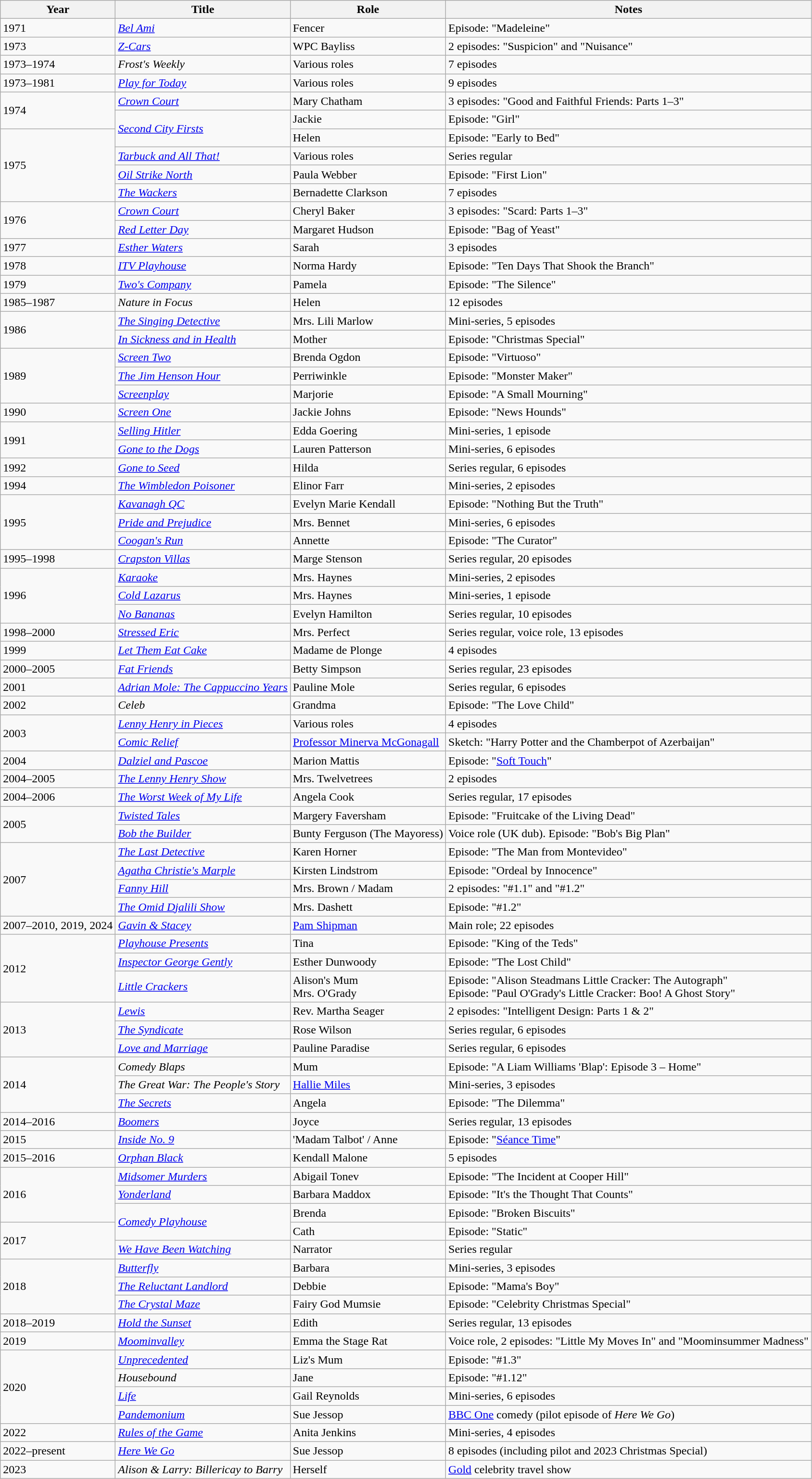<table class="wikitable sortable">
<tr>
<th>Year</th>
<th>Title</th>
<th>Role</th>
<th class="unsortable">Notes</th>
</tr>
<tr>
<td>1971</td>
<td><em><a href='#'>Bel Ami</a></em></td>
<td>Fencer</td>
<td>Episode: "Madeleine"</td>
</tr>
<tr>
<td>1973</td>
<td><em><a href='#'>Z-Cars</a></em></td>
<td>WPC Bayliss</td>
<td>2 episodes: "Suspicion" and "Nuisance"</td>
</tr>
<tr>
<td>1973–1974</td>
<td><em>Frost's Weekly</em></td>
<td>Various roles</td>
<td>7 episodes</td>
</tr>
<tr>
<td>1973–1981</td>
<td><em><a href='#'>Play for Today</a></em></td>
<td>Various roles</td>
<td>9 episodes</td>
</tr>
<tr>
<td rowspan="2">1974</td>
<td><em><a href='#'>Crown Court</a></em></td>
<td>Mary Chatham</td>
<td>3 episodes: "Good and Faithful Friends: Parts 1–3"</td>
</tr>
<tr>
<td rowspan="2"><em><a href='#'>Second City Firsts</a></em></td>
<td>Jackie</td>
<td>Episode: "Girl"</td>
</tr>
<tr>
<td rowspan="4">1975</td>
<td>Helen</td>
<td>Episode: "Early to Bed"</td>
</tr>
<tr>
<td><em><a href='#'>Tarbuck and All That!</a></em></td>
<td>Various roles</td>
<td>Series regular</td>
</tr>
<tr>
<td><em><a href='#'>Oil Strike North</a></em></td>
<td>Paula Webber</td>
<td>Episode: "First Lion"</td>
</tr>
<tr>
<td><em><a href='#'>The Wackers</a></em></td>
<td>Bernadette Clarkson</td>
<td>7 episodes</td>
</tr>
<tr>
<td rowspan="2">1976</td>
<td><em><a href='#'>Crown Court</a></em></td>
<td>Cheryl Baker</td>
<td>3 episodes: "Scard: Parts 1–3"</td>
</tr>
<tr>
<td><em><a href='#'>Red Letter Day</a></em></td>
<td>Margaret Hudson</td>
<td>Episode: "Bag of Yeast"</td>
</tr>
<tr>
<td>1977</td>
<td><em><a href='#'>Esther Waters</a></em></td>
<td>Sarah</td>
<td>3 episodes</td>
</tr>
<tr>
<td>1978</td>
<td><em><a href='#'>ITV Playhouse</a></em></td>
<td>Norma Hardy</td>
<td>Episode: "Ten Days That Shook the Branch"</td>
</tr>
<tr>
<td>1979</td>
<td><em><a href='#'>Two's Company</a></em></td>
<td>Pamela</td>
<td>Episode: "The Silence"</td>
</tr>
<tr>
<td>1985–1987</td>
<td><em>Nature in Focus</em></td>
<td>Helen</td>
<td>12 episodes</td>
</tr>
<tr>
<td rowspan="2">1986</td>
<td><em><a href='#'>The Singing Detective</a></em></td>
<td>Mrs. Lili Marlow</td>
<td>Mini-series, 5 episodes</td>
</tr>
<tr>
<td><em><a href='#'>In Sickness and in Health</a></em></td>
<td>Mother</td>
<td>Episode: "Christmas Special"</td>
</tr>
<tr>
<td rowspan="3">1989</td>
<td><em><a href='#'>Screen Two</a></em></td>
<td>Brenda Ogdon</td>
<td>Episode: "Virtuoso"</td>
</tr>
<tr>
<td><em><a href='#'>The Jim Henson Hour</a></em></td>
<td>Perriwinkle</td>
<td>Episode: "Monster Maker"</td>
</tr>
<tr>
<td><em><a href='#'>Screenplay</a></em></td>
<td>Marjorie</td>
<td>Episode: "A Small Mourning"</td>
</tr>
<tr>
<td>1990</td>
<td><em><a href='#'>Screen One</a></em></td>
<td>Jackie Johns</td>
<td>Episode: "News Hounds"</td>
</tr>
<tr>
<td rowspan="2">1991</td>
<td><em><a href='#'>Selling Hitler</a></em></td>
<td>Edda Goering</td>
<td>Mini-series, 1 episode</td>
</tr>
<tr>
<td><em><a href='#'>Gone to the Dogs</a></em></td>
<td>Lauren Patterson</td>
<td>Mini-series, 6 episodes</td>
</tr>
<tr>
<td>1992</td>
<td><em><a href='#'>Gone to Seed</a></em></td>
<td>Hilda</td>
<td>Series regular, 6 episodes</td>
</tr>
<tr>
<td>1994</td>
<td><em><a href='#'>The Wimbledon Poisoner</a></em></td>
<td>Elinor Farr</td>
<td>Mini-series, 2 episodes</td>
</tr>
<tr>
<td rowspan="3">1995</td>
<td><em><a href='#'>Kavanagh QC</a></em></td>
<td>Evelyn Marie Kendall</td>
<td>Episode: "Nothing But the Truth"</td>
</tr>
<tr>
<td><em><a href='#'>Pride and Prejudice</a></em></td>
<td>Mrs. Bennet</td>
<td>Mini-series, 6 episodes</td>
</tr>
<tr>
<td><em><a href='#'>Coogan's Run</a></em></td>
<td>Annette</td>
<td>Episode: "The Curator"</td>
</tr>
<tr>
<td>1995–1998</td>
<td><em><a href='#'>Crapston Villas</a></em></td>
<td>Marge Stenson</td>
<td>Series regular, 20 episodes</td>
</tr>
<tr>
<td rowspan="3">1996</td>
<td><em><a href='#'>Karaoke</a></em></td>
<td>Mrs. Haynes</td>
<td>Mini-series, 2 episodes</td>
</tr>
<tr>
<td><em><a href='#'>Cold Lazarus</a></em></td>
<td>Mrs. Haynes</td>
<td>Mini-series, 1 episode</td>
</tr>
<tr>
<td><em><a href='#'>No Bananas</a></em></td>
<td>Evelyn Hamilton</td>
<td>Series regular, 10 episodes</td>
</tr>
<tr>
<td>1998–2000</td>
<td><em><a href='#'>Stressed Eric</a></em></td>
<td>Mrs. Perfect</td>
<td>Series regular, voice role, 13 episodes</td>
</tr>
<tr>
<td>1999</td>
<td><em><a href='#'>Let Them Eat Cake</a></em></td>
<td>Madame de Plonge</td>
<td>4 episodes</td>
</tr>
<tr>
<td>2000–2005</td>
<td><em><a href='#'>Fat Friends</a></em></td>
<td>Betty Simpson</td>
<td>Series regular, 23 episodes</td>
</tr>
<tr>
<td>2001</td>
<td><em><a href='#'>Adrian Mole: The Cappuccino Years</a></em></td>
<td>Pauline Mole</td>
<td>Series regular, 6 episodes</td>
</tr>
<tr>
<td>2002</td>
<td><em>Celeb</em></td>
<td>Grandma</td>
<td>Episode: "The Love Child"</td>
</tr>
<tr>
<td rowspan="2">2003</td>
<td><em><a href='#'>Lenny Henry in Pieces</a></em></td>
<td>Various roles</td>
<td>4 episodes</td>
</tr>
<tr>
<td><em><a href='#'>Comic Relief</a></em></td>
<td><a href='#'>Professor Minerva McGonagall</a></td>
<td>Sketch: "Harry Potter and the Chamberpot of Azerbaijan"</td>
</tr>
<tr>
<td>2004</td>
<td><em><a href='#'>Dalziel and Pascoe</a></em></td>
<td>Marion Mattis</td>
<td>Episode: "<a href='#'>Soft Touch</a>"</td>
</tr>
<tr>
<td>2004–2005</td>
<td><em><a href='#'>The Lenny Henry Show</a></em></td>
<td>Mrs. Twelvetrees</td>
<td>2 episodes</td>
</tr>
<tr>
<td>2004–2006</td>
<td><em><a href='#'>The Worst Week of My Life</a></em></td>
<td>Angela Cook</td>
<td>Series regular, 17 episodes</td>
</tr>
<tr>
<td rowspan="2">2005</td>
<td><em><a href='#'>Twisted Tales</a></em></td>
<td>Margery Faversham</td>
<td>Episode: "Fruitcake of the Living Dead"</td>
</tr>
<tr>
<td><em><a href='#'>Bob the Builder</a></em></td>
<td>Bunty Ferguson (The Mayoress)</td>
<td>Voice role (UK dub). Episode: "Bob's Big Plan"</td>
</tr>
<tr>
<td rowspan="4">2007</td>
<td><em><a href='#'>The Last Detective</a></em></td>
<td>Karen Horner</td>
<td>Episode: "The Man from Montevideo"</td>
</tr>
<tr>
<td><em><a href='#'>Agatha Christie's Marple</a></em></td>
<td>Kirsten Lindstrom</td>
<td>Episode: "Ordeal by Innocence"</td>
</tr>
<tr>
<td><em><a href='#'>Fanny Hill</a></em></td>
<td>Mrs. Brown / Madam</td>
<td>2 episodes: "#1.1" and "#1.2"</td>
</tr>
<tr>
<td><em><a href='#'>The Omid Djalili Show</a></em></td>
<td>Mrs. Dashett</td>
<td>Episode: "#1.2"</td>
</tr>
<tr>
<td>2007–2010, 2019, 2024</td>
<td><em><a href='#'>Gavin & Stacey</a></em></td>
<td><a href='#'>Pam Shipman</a></td>
<td>Main role; 22 episodes</td>
</tr>
<tr>
<td rowspan="3">2012</td>
<td><em><a href='#'>Playhouse Presents</a></em></td>
<td>Tina</td>
<td>Episode: "King of the Teds"</td>
</tr>
<tr>
<td><em><a href='#'>Inspector George Gently</a></em></td>
<td>Esther Dunwoody</td>
<td>Episode: "The Lost Child"</td>
</tr>
<tr>
<td><em><a href='#'>Little Crackers</a></em></td>
<td>Alison's Mum<br>Mrs. O'Grady</td>
<td>Episode: "Alison Steadmans Little Cracker: The Autograph"<br>Episode: "Paul O'Grady's Little Cracker: Boo! A Ghost Story"</td>
</tr>
<tr>
<td rowspan="3">2013</td>
<td><em><a href='#'>Lewis</a></em></td>
<td>Rev. Martha Seager</td>
<td>2 episodes: "Intelligent Design: Parts 1 & 2"</td>
</tr>
<tr>
<td><em><a href='#'>The Syndicate</a></em></td>
<td>Rose Wilson</td>
<td>Series regular, 6 episodes</td>
</tr>
<tr>
<td><em><a href='#'>Love and Marriage</a></em></td>
<td>Pauline Paradise</td>
<td>Series regular, 6 episodes</td>
</tr>
<tr>
<td rowspan="3">2014</td>
<td><em>Comedy Blaps</em></td>
<td>Mum</td>
<td>Episode: "A Liam Williams 'Blap': Episode 3 – Home"</td>
</tr>
<tr>
<td><em>The Great War: The People's Story</em></td>
<td><a href='#'>Hallie Miles</a></td>
<td>Mini-series, 3 episodes</td>
</tr>
<tr>
<td><em><a href='#'>The Secrets</a></em></td>
<td>Angela</td>
<td>Episode: "The Dilemma"</td>
</tr>
<tr>
<td>2014–2016</td>
<td><em><a href='#'>Boomers</a></em></td>
<td>Joyce</td>
<td>Series regular, 13 episodes</td>
</tr>
<tr>
<td>2015</td>
<td><em><a href='#'>Inside No. 9</a></em></td>
<td>'Madam Talbot' / Anne</td>
<td>Episode: "<a href='#'>Séance Time</a>"</td>
</tr>
<tr>
<td>2015–2016</td>
<td><em><a href='#'>Orphan Black</a></em></td>
<td>Kendall Malone</td>
<td>5 episodes</td>
</tr>
<tr>
<td rowspan="3">2016</td>
<td><em><a href='#'>Midsomer Murders</a></em></td>
<td>Abigail Tonev</td>
<td>Episode: "The Incident at Cooper Hill"</td>
</tr>
<tr>
<td><em><a href='#'>Yonderland</a></em></td>
<td>Barbara Maddox</td>
<td>Episode: "It's the Thought That Counts"</td>
</tr>
<tr>
<td rowspan="2"><em><a href='#'>Comedy Playhouse</a></em></td>
<td>Brenda</td>
<td>Episode: "Broken Biscuits"</td>
</tr>
<tr>
<td rowspan="2">2017</td>
<td>Cath</td>
<td>Episode: "Static"</td>
</tr>
<tr>
<td><em><a href='#'>We Have Been Watching</a></em></td>
<td>Narrator</td>
<td>Series regular</td>
</tr>
<tr>
<td rowspan="3">2018</td>
<td><em><a href='#'>Butterfly</a></em></td>
<td>Barbara</td>
<td>Mini-series, 3 episodes</td>
</tr>
<tr>
<td><em><a href='#'>The Reluctant Landlord</a></em></td>
<td>Debbie</td>
<td>Episode: "Mama's Boy"</td>
</tr>
<tr>
<td><em><a href='#'>The Crystal Maze</a></em></td>
<td>Fairy God Mumsie</td>
<td>Episode: "Celebrity Christmas Special"</td>
</tr>
<tr>
<td>2018–2019</td>
<td><em><a href='#'>Hold the Sunset</a></em></td>
<td>Edith</td>
<td>Series regular, 13 episodes</td>
</tr>
<tr>
<td>2019</td>
<td><em><a href='#'>Moominvalley</a></em></td>
<td>Emma the Stage Rat</td>
<td>Voice role, 2 episodes: "Little My Moves In" and "Moominsummer Madness"</td>
</tr>
<tr>
<td rowspan="4">2020</td>
<td><em><a href='#'>Unprecedented</a></em></td>
<td>Liz's Mum</td>
<td>Episode: "#1.3"</td>
</tr>
<tr>
<td><em>Housebound</em></td>
<td>Jane</td>
<td>Episode: "#1.12"</td>
</tr>
<tr>
<td><em><a href='#'>Life</a></em></td>
<td>Gail Reynolds</td>
<td>Mini-series, 6 episodes</td>
</tr>
<tr>
<td><em><a href='#'>Pandemonium</a></em></td>
<td>Sue Jessop</td>
<td><a href='#'>BBC One</a> comedy (pilot episode of <em>Here We Go</em>)</td>
</tr>
<tr>
<td>2022</td>
<td><em><a href='#'>Rules of the Game</a></em></td>
<td>Anita Jenkins</td>
<td>Mini-series, 4 episodes</td>
</tr>
<tr>
<td>2022–present</td>
<td><em><a href='#'>Here We Go</a></em></td>
<td>Sue Jessop</td>
<td>8 episodes (including pilot and 2023 Christmas Special)</td>
</tr>
<tr>
<td rowspan="2">2023</td>
<td><em>Alison & Larry: Billericay to Barry</em></td>
<td>Herself</td>
<td><a href='#'>Gold</a> celebrity travel show</td>
</tr>
</table>
